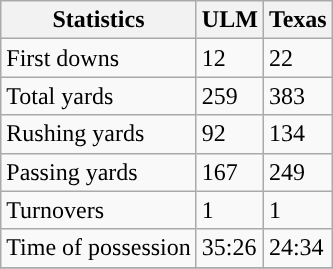<table class="wikitable" style="float: left;">
<tr>
<th>Statistics</th>
<th>ULM</th>
<th>Texas</th>
</tr>
<tr>
<td>First downs</td>
<td>12</td>
<td>22</td>
</tr>
<tr>
<td>Total yards</td>
<td>259</td>
<td>383</td>
</tr>
<tr>
<td>Rushing yards</td>
<td>92</td>
<td>134</td>
</tr>
<tr>
<td>Passing yards</td>
<td>167</td>
<td>249</td>
</tr>
<tr>
<td>Turnovers</td>
<td>1</td>
<td>1</td>
</tr>
<tr>
<td>Time of possession</td>
<td>35:26</td>
<td>24:34</td>
</tr>
<tr>
</tr>
</table>
